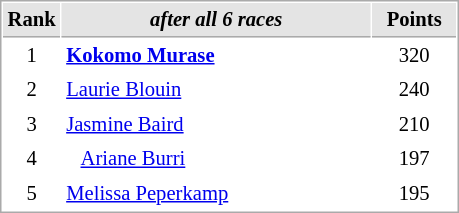<table cellspacing="1" cellpadding="3" style="border:1px solid #aaa; font-size:86%;">
<tr style="background:#e4e4e4;">
<th style="border-bottom:1px solid #aaa; width:10px;">Rank</th>
<th style="border-bottom:1px solid #aaa; width:200px;"><em>after all 6 races</em></th>
<th style="border-bottom:1px solid #aaa; width:50px;">Points</th>
</tr>
<tr>
<td align=center>1</td>
<td><strong> <a href='#'>Kokomo Murase</a></strong></td>
<td align=center>320</td>
</tr>
<tr>
<td align=center>2</td>
<td> <a href='#'>Laurie Blouin</a></td>
<td align=center>240</td>
</tr>
<tr>
<td align=center>3</td>
<td> <a href='#'>Jasmine Baird</a></td>
<td align=center>210</td>
</tr>
<tr>
<td align=center>4</td>
<td>   <a href='#'>Ariane Burri</a></td>
<td align=center>197</td>
</tr>
<tr>
<td align=center>5</td>
<td> <a href='#'>Melissa Peperkamp</a></td>
<td align=center>195</td>
</tr>
</table>
